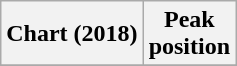<table class="wikitable plainrowheaders" style="text-align:center">
<tr>
<th scope="col">Chart (2018)</th>
<th scope="col">Peak<br>position</th>
</tr>
<tr>
</tr>
</table>
